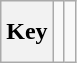<table class="wikitable" style="height:2.6em">
<tr>
<th>Key</th>
<td></td>
<td></td>
</tr>
</table>
